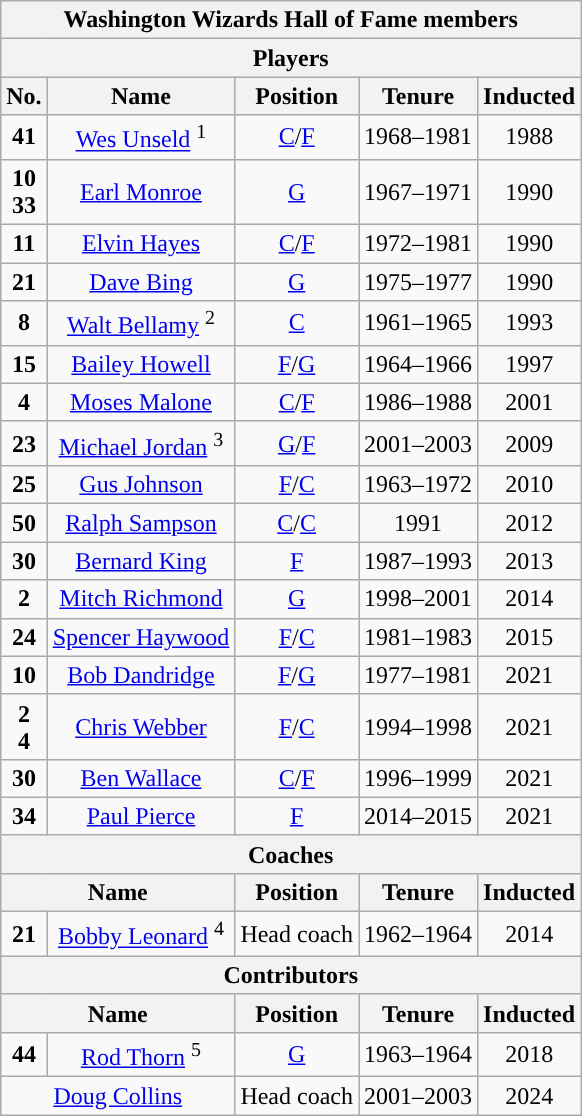<table class="wikitable" style="text-align:center">
<tr>
<th colspan="5">Washington Wizards Hall of Fame members</th>
</tr>
<tr>
<th colspan="5" style="text-align:center; ">Players</th>
</tr>
<tr>
<th>No.</th>
<th>Name</th>
<th>Position</th>
<th>Tenure</th>
<th>Inducted</th>
</tr>
<tr>
<td><strong>41</strong></td>
<td><a href='#'>Wes Unseld</a> <sup>1</sup></td>
<td><a href='#'>C</a>/<a href='#'>F</a></td>
<td>1968–1981</td>
<td>1988</td>
</tr>
<tr>
<td><strong>10</strong><br><strong>33</strong></td>
<td><a href='#'>Earl Monroe</a></td>
<td><a href='#'>G</a></td>
<td>1967–1971</td>
<td>1990</td>
</tr>
<tr>
<td><strong>11</strong></td>
<td><a href='#'>Elvin Hayes</a></td>
<td><a href='#'>C</a>/<a href='#'>F</a></td>
<td>1972–1981</td>
<td>1990</td>
</tr>
<tr>
<td><strong>21</strong></td>
<td><a href='#'>Dave Bing</a></td>
<td><a href='#'>G</a></td>
<td>1975–1977</td>
<td>1990</td>
</tr>
<tr>
<td><strong>8</strong></td>
<td><a href='#'>Walt Bellamy</a> <sup>2</sup></td>
<td><a href='#'>C</a></td>
<td>1961–1965</td>
<td>1993</td>
</tr>
<tr>
<td><strong>15</strong></td>
<td><a href='#'>Bailey Howell</a></td>
<td><a href='#'>F</a>/<a href='#'>G</a></td>
<td>1964–1966</td>
<td>1997</td>
</tr>
<tr>
<td><strong>4</strong></td>
<td><a href='#'>Moses Malone</a></td>
<td><a href='#'>C</a>/<a href='#'>F</a></td>
<td>1986–1988</td>
<td>2001</td>
</tr>
<tr>
<td><strong>23</strong></td>
<td><a href='#'>Michael Jordan</a> <sup>3</sup></td>
<td><a href='#'>G</a>/<a href='#'>F</a></td>
<td>2001–2003</td>
<td>2009</td>
</tr>
<tr>
<td><strong>25</strong></td>
<td><a href='#'>Gus Johnson</a></td>
<td><a href='#'>F</a>/<a href='#'>C</a></td>
<td>1963–1972</td>
<td>2010</td>
</tr>
<tr>
<td><strong>50</strong></td>
<td><a href='#'>Ralph Sampson</a></td>
<td><a href='#'>C</a>/<a href='#'>C</a></td>
<td>1991</td>
<td>2012</td>
</tr>
<tr>
<td><strong>30</strong></td>
<td><a href='#'>Bernard King</a></td>
<td><a href='#'>F</a></td>
<td>1987–1993</td>
<td>2013</td>
</tr>
<tr>
<td><strong>2</strong></td>
<td><a href='#'>Mitch Richmond</a></td>
<td><a href='#'>G</a></td>
<td>1998–2001</td>
<td>2014</td>
</tr>
<tr>
<td><strong>24</strong></td>
<td><a href='#'>Spencer Haywood</a></td>
<td><a href='#'>F</a>/<a href='#'>C</a></td>
<td>1981–1983</td>
<td>2015</td>
</tr>
<tr>
<td><strong>10</strong></td>
<td><a href='#'>Bob Dandridge</a></td>
<td><a href='#'>F</a>/<a href='#'>G</a></td>
<td>1977–1981</td>
<td>2021</td>
</tr>
<tr>
<td><strong>2</strong><br><strong>4</strong></td>
<td><a href='#'>Chris Webber</a></td>
<td><a href='#'>F</a>/<a href='#'>C</a></td>
<td>1994–1998</td>
<td>2021</td>
</tr>
<tr>
<td><strong>30</strong></td>
<td><a href='#'>Ben Wallace</a></td>
<td><a href='#'>C</a>/<a href='#'>F</a></td>
<td>1996–1999</td>
<td>2021</td>
</tr>
<tr>
<td><strong>34</strong></td>
<td><a href='#'>Paul Pierce</a></td>
<td><a href='#'>F</a></td>
<td>2014–2015</td>
<td>2021</td>
</tr>
<tr>
<th colspan="5" style="text-align:center; ">Coaches</th>
</tr>
<tr>
<th colspan="2">Name</th>
<th>Position</th>
<th>Tenure</th>
<th>Inducted</th>
</tr>
<tr>
<td><strong>21</strong></td>
<td><a href='#'>Bobby Leonard</a> <sup>4</sup></td>
<td>Head coach</td>
<td>1962–1964</td>
<td>2014</td>
</tr>
<tr>
<th colspan="5" style="text-align:center; ">Contributors</th>
</tr>
<tr>
<th colspan="2">Name</th>
<th>Position</th>
<th>Tenure</th>
<th>Inducted</th>
</tr>
<tr>
<td><strong>44</strong></td>
<td><a href='#'>Rod Thorn</a> <sup>5</sup></td>
<td><a href='#'>G</a></td>
<td>1963–1964</td>
<td>2018</td>
</tr>
<tr>
<td colspan="2"><a href='#'>Doug Collins</a></td>
<td>Head coach</td>
<td>2001–2003</td>
<td>2024</td>
</tr>
</table>
